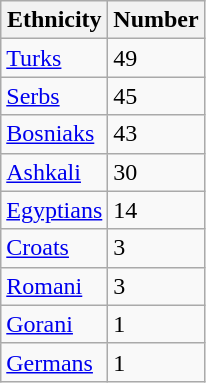<table class="wikitable floatright">
<tr>
<th>Ethnicity</th>
<th>Number</th>
</tr>
<tr>
<td><a href='#'>Turks</a></td>
<td>49</td>
</tr>
<tr>
<td><a href='#'>Serbs</a></td>
<td>45</td>
</tr>
<tr>
<td><a href='#'>Bosniaks</a></td>
<td>43</td>
</tr>
<tr>
<td><a href='#'>Ashkali</a></td>
<td>30</td>
</tr>
<tr>
<td><a href='#'>Egyptians</a></td>
<td>14</td>
</tr>
<tr>
<td><a href='#'>Croats</a></td>
<td>3</td>
</tr>
<tr>
<td><a href='#'>Romani</a></td>
<td>3</td>
</tr>
<tr>
<td><a href='#'>Gorani</a></td>
<td>1</td>
</tr>
<tr>
<td><a href='#'>Germans</a></td>
<td>1</td>
</tr>
</table>
